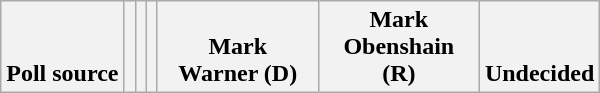<table class="wikitable" style="text-align:center">
<tr valign= bottom>
<th>Poll source</th>
<th></th>
<th></th>
<th></th>
<th style="width:100px;">Mark<br>Warner (D)</th>
<th style="width:100px;">Mark<br>Obenshain (R)</th>
<th>Undecided</th>
</tr>
</table>
